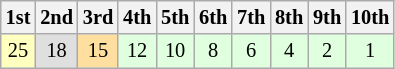<table class="wikitable" style="font-size:85%; text-align:center">
<tr>
<th>1st</th>
<th>2nd</th>
<th>3rd</th>
<th>4th</th>
<th>5th</th>
<th>6th</th>
<th>7th</th>
<th>8th</th>
<th>9th</th>
<th>10th</th>
</tr>
<tr>
<td style="background:#FFFFBF;">25</td>
<td style="background:#DFDFDF;">18</td>
<td style="background:#FFDF9F;">15</td>
<td style="background:#DFFFDF;">12</td>
<td style="background:#DFFFDF;">10</td>
<td style="background:#DFFFDF;">8</td>
<td style="background:#DFFFDF;">6</td>
<td style="background:#DFFFDF;">4</td>
<td style="background:#DFFFDF;">2</td>
<td style="background:#DFFFDF;">1</td>
</tr>
</table>
